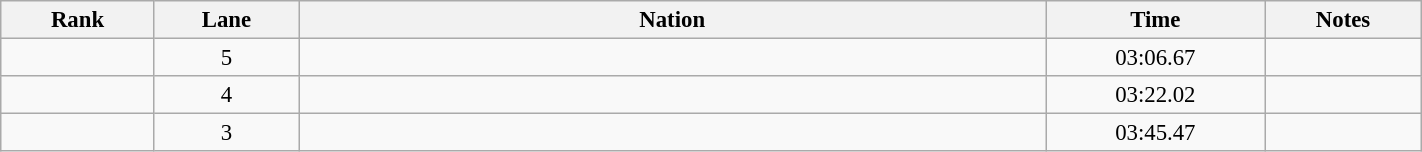<table class="wikitable sortable" width=75% style="text-align:center; font-size:95%">
<tr>
<th width=15>Rank</th>
<th width=15>Lane</th>
<th width=200>Nation</th>
<th width=15>Time</th>
<th width=15>Notes</th>
</tr>
<tr>
<td></td>
<td>5</td>
<td align=left></td>
<td>03:06.67</td>
<td></td>
</tr>
<tr>
<td></td>
<td>4</td>
<td align=left></td>
<td>03:22.02</td>
<td></td>
</tr>
<tr>
<td></td>
<td>3</td>
<td align=left></td>
<td>03:45.47</td>
<td></td>
</tr>
</table>
